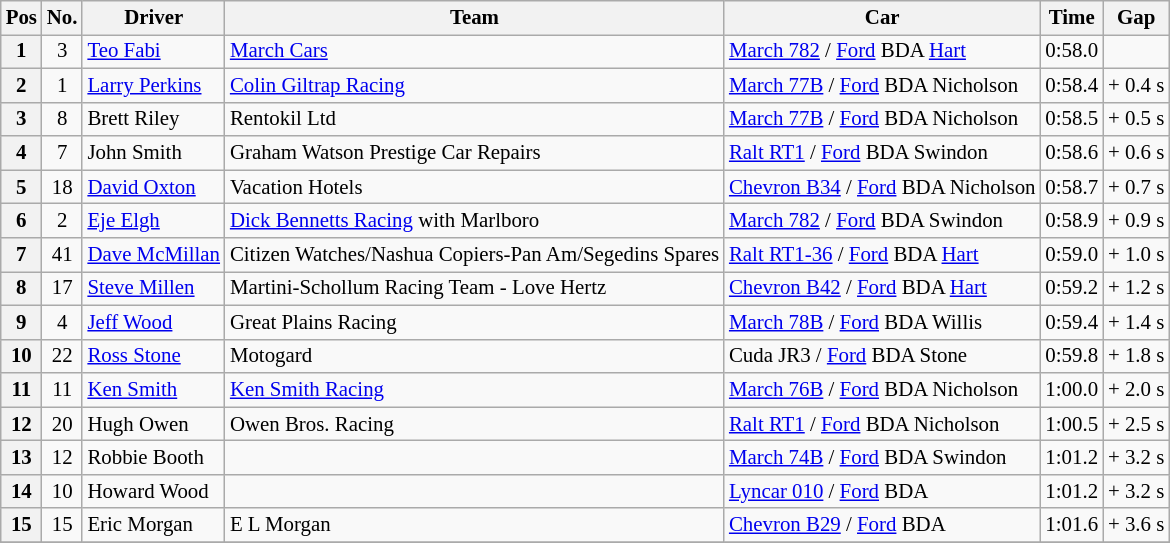<table class="wikitable" style="font-size: 87%;">
<tr>
<th>Pos</th>
<th>No.</th>
<th>Driver</th>
<th>Team</th>
<th>Car</th>
<th>Time</th>
<th>Gap</th>
</tr>
<tr>
<th>1</th>
<td align="center">3</td>
<td> <a href='#'>Teo Fabi</a></td>
<td><a href='#'>March Cars</a></td>
<td><a href='#'>March 782</a> / <a href='#'>Ford</a> BDA <a href='#'>Hart</a></td>
<td>0:58.0</td>
<td></td>
</tr>
<tr>
<th>2</th>
<td align="center">1</td>
<td> <a href='#'>Larry Perkins</a></td>
<td><a href='#'>Colin Giltrap Racing</a></td>
<td><a href='#'>March 77B</a> / <a href='#'>Ford</a> BDA Nicholson</td>
<td>0:58.4</td>
<td>+ 0.4 s</td>
</tr>
<tr>
<th>3</th>
<td align="center">8</td>
<td> Brett Riley</td>
<td>Rentokil Ltd</td>
<td><a href='#'>March 77B</a> / <a href='#'>Ford</a> BDA Nicholson</td>
<td>0:58.5</td>
<td>+ 0.5 s</td>
</tr>
<tr>
<th>4</th>
<td align="center">7</td>
<td> John Smith</td>
<td>Graham Watson Prestige Car Repairs</td>
<td><a href='#'>Ralt RT1</a> / <a href='#'>Ford</a> BDA Swindon</td>
<td>0:58.6</td>
<td>+ 0.6 s</td>
</tr>
<tr>
<th>5</th>
<td align="center">18</td>
<td> <a href='#'>David Oxton</a></td>
<td>Vacation Hotels</td>
<td><a href='#'>Chevron B34</a> / <a href='#'>Ford</a> BDA Nicholson</td>
<td>0:58.7</td>
<td>+ 0.7 s</td>
</tr>
<tr>
<th>6</th>
<td align="center">2</td>
<td> <a href='#'>Eje Elgh</a></td>
<td><a href='#'>Dick Bennetts Racing</a> with Marlboro</td>
<td><a href='#'>March 782</a> / <a href='#'>Ford</a> BDA Swindon</td>
<td>0:58.9</td>
<td>+ 0.9 s</td>
</tr>
<tr>
<th>7</th>
<td align="center">41</td>
<td> <a href='#'>Dave McMillan</a></td>
<td>Citizen Watches/Nashua Copiers-Pan Am/Segedins Spares</td>
<td><a href='#'>Ralt RT1-36</a> / <a href='#'>Ford</a> BDA <a href='#'>Hart</a></td>
<td>0:59.0</td>
<td>+ 1.0 s</td>
</tr>
<tr>
<th>8</th>
<td align="center">17</td>
<td> <a href='#'>Steve Millen</a></td>
<td>Martini-Schollum Racing Team - Love Hertz</td>
<td><a href='#'>Chevron B42</a> / <a href='#'>Ford</a> BDA <a href='#'>Hart</a></td>
<td>0:59.2</td>
<td>+ 1.2 s</td>
</tr>
<tr>
<th>9</th>
<td align="center">4</td>
<td> <a href='#'>Jeff Wood</a></td>
<td>Great Plains Racing</td>
<td><a href='#'>March 78B</a> / <a href='#'>Ford</a> BDA Willis</td>
<td>0:59.4</td>
<td>+ 1.4 s</td>
</tr>
<tr>
<th>10</th>
<td align="center">22</td>
<td> <a href='#'>Ross Stone</a></td>
<td>Motogard</td>
<td>Cuda JR3 / <a href='#'>Ford</a> BDA Stone</td>
<td>0:59.8</td>
<td>+ 1.8 s</td>
</tr>
<tr>
<th>11</th>
<td align="center">11</td>
<td> <a href='#'>Ken Smith</a></td>
<td><a href='#'>Ken Smith Racing</a></td>
<td><a href='#'>March 76B</a> / <a href='#'>Ford</a> BDA Nicholson</td>
<td>1:00.0</td>
<td>+ 2.0 s</td>
</tr>
<tr>
<th>12</th>
<td align="center">20</td>
<td> Hugh Owen</td>
<td>Owen Bros. Racing</td>
<td><a href='#'>Ralt RT1</a> / <a href='#'>Ford</a> BDA Nicholson</td>
<td>1:00.5</td>
<td>+ 2.5 s</td>
</tr>
<tr>
<th>13</th>
<td align="center">12</td>
<td> Robbie Booth</td>
<td></td>
<td><a href='#'>March 74B</a> / <a href='#'>Ford</a> BDA Swindon</td>
<td>1:01.2</td>
<td>+ 3.2 s</td>
</tr>
<tr>
<th>14</th>
<td align="center">10</td>
<td> Howard Wood</td>
<td></td>
<td><a href='#'>Lyncar 010</a> / <a href='#'>Ford</a> BDA</td>
<td>1:01.2</td>
<td>+ 3.2 s</td>
</tr>
<tr>
<th>15</th>
<td align="center">15</td>
<td> Eric Morgan</td>
<td>E L Morgan</td>
<td><a href='#'>Chevron B29</a> / <a href='#'>Ford</a> BDA</td>
<td>1:01.6</td>
<td>+ 3.6 s</td>
</tr>
<tr>
</tr>
</table>
